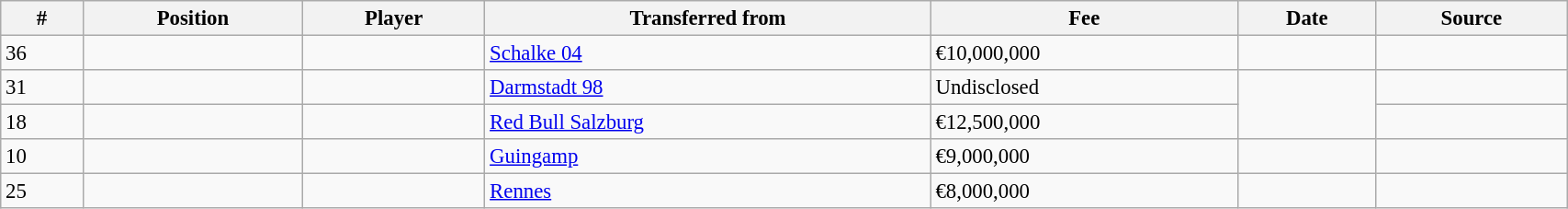<table class="wikitable sortable" style="width:90%; text-align:center; font-size:95%; text-align:left;">
<tr>
<th>#</th>
<th>Position</th>
<th>Player</th>
<th>Transferred from</th>
<th>Fee</th>
<th>Date</th>
<th>Source</th>
</tr>
<tr>
<td>36</td>
<td></td>
<td></td>
<td> <a href='#'>Schalke 04</a></td>
<td>€10,000,000</td>
<td></td>
<td></td>
</tr>
<tr>
<td>31</td>
<td></td>
<td></td>
<td> <a href='#'>Darmstadt 98</a></td>
<td>Undisclosed</td>
<td rowspan=2></td>
<td></td>
</tr>
<tr>
<td>18</td>
<td></td>
<td></td>
<td> <a href='#'>Red Bull Salzburg</a></td>
<td>€12,500,000</td>
<td></td>
</tr>
<tr>
<td>10</td>
<td></td>
<td></td>
<td> <a href='#'>Guingamp</a></td>
<td>€9,000,000</td>
<td></td>
<td></td>
</tr>
<tr>
<td>25</td>
<td></td>
<td></td>
<td> <a href='#'>Rennes</a></td>
<td>€8,000,000</td>
<td></td>
<td></td>
</tr>
</table>
